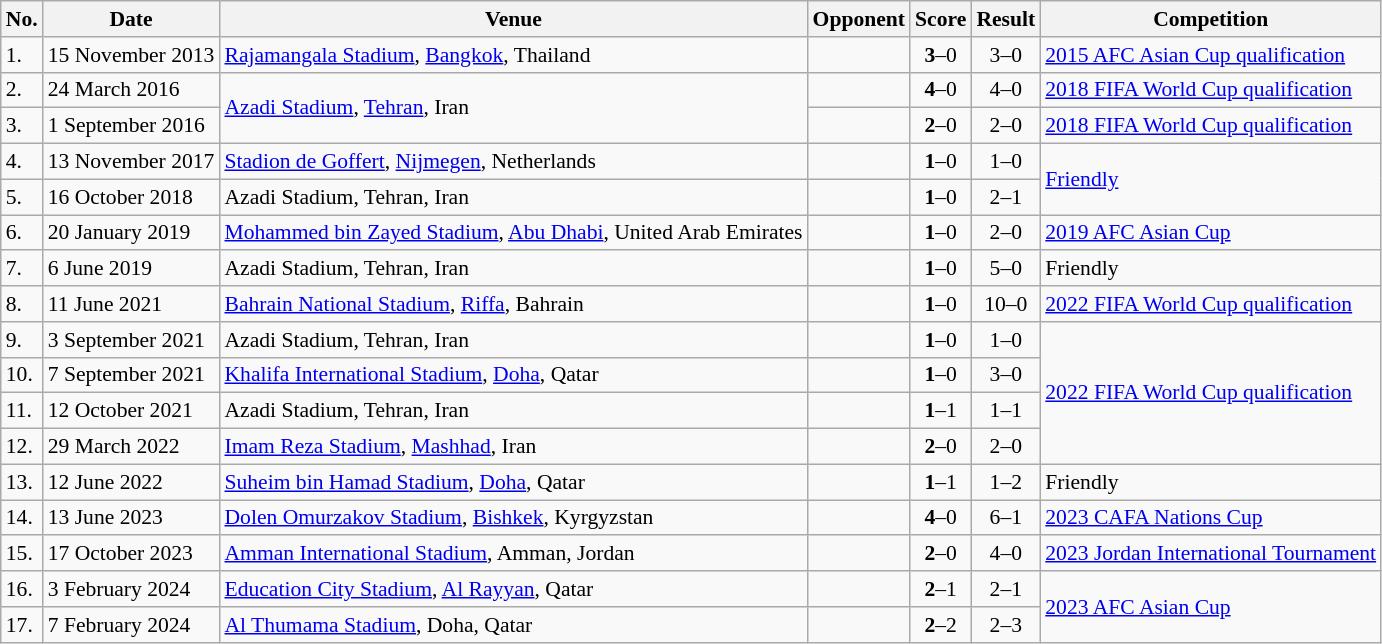<table class="wikitable" style="font-size:90%">
<tr>
<th>No.</th>
<th>Date</th>
<th>Venue</th>
<th>Opponent</th>
<th>Score</th>
<th>Result</th>
<th>Competition</th>
</tr>
<tr>
<td>1.</td>
<td>15 November 2013</td>
<td><a href='#'>Rajamangala Stadium</a>, <a href='#'>Bangkok</a>, Thailand</td>
<td></td>
<td align=center><strong>3</strong>–0</td>
<td align=center>3–0</td>
<td><a href='#'>2015 AFC Asian Cup qualification</a></td>
</tr>
<tr>
<td>2.</td>
<td>24 March 2016</td>
<td rowspan=2><a href='#'>Azadi Stadium</a>, <a href='#'>Tehran</a>, Iran</td>
<td></td>
<td align=center><strong>4</strong>–0</td>
<td align=center>4–0</td>
<td><a href='#'>2018 FIFA World Cup qualification</a></td>
</tr>
<tr>
<td>3.</td>
<td>1 September 2016</td>
<td></td>
<td align=center><strong>2</strong>–0</td>
<td align=center>2–0</td>
<td><a href='#'>2018 FIFA World Cup qualification</a></td>
</tr>
<tr>
<td>4.</td>
<td>13 November 2017</td>
<td><a href='#'>Stadion de Goffert</a>, <a href='#'>Nijmegen</a>, Netherlands</td>
<td></td>
<td align=center><strong>1</strong>–0</td>
<td align=center>1–0</td>
<td rowspan=2><a href='#'>Friendly</a></td>
</tr>
<tr>
<td>5.</td>
<td>16 October 2018</td>
<td>Azadi Stadium, Tehran, Iran</td>
<td></td>
<td align=center><strong>1</strong>–0</td>
<td align=center>2–1</td>
</tr>
<tr>
<td>6.</td>
<td>20 January 2019</td>
<td><a href='#'>Mohammed bin Zayed Stadium</a>, <a href='#'>Abu Dhabi</a>, United Arab Emirates</td>
<td></td>
<td align=center><strong>1</strong>–0</td>
<td align=center>2–0</td>
<td><a href='#'>2019 AFC Asian Cup</a></td>
</tr>
<tr>
<td>7.</td>
<td>6 June 2019</td>
<td>Azadi Stadium, Tehran, Iran</td>
<td></td>
<td align=center><strong>1</strong>–0</td>
<td align=center>5–0</td>
<td>Friendly</td>
</tr>
<tr>
<td>8.</td>
<td>11 June 2021</td>
<td><a href='#'>Bahrain National Stadium</a>, <a href='#'>Riffa</a>, Bahrain</td>
<td></td>
<td align=center><strong>1</strong>–0</td>
<td align=center>10–0</td>
<td><a href='#'>2022 FIFA World Cup qualification</a></td>
</tr>
<tr>
<td>9.</td>
<td>3 September 2021</td>
<td>Azadi Stadium, Tehran, Iran</td>
<td></td>
<td align=center><strong>1</strong>–0</td>
<td align=center>1–0</td>
<td rowspan=4><a href='#'>2022 FIFA World Cup qualification</a></td>
</tr>
<tr>
<td>10.</td>
<td>7 September 2021</td>
<td><a href='#'>Khalifa International Stadium</a>, <a href='#'>Doha</a>, Qatar</td>
<td></td>
<td align=center><strong>1</strong>–0</td>
<td style="text-align:center">3–0</td>
</tr>
<tr>
<td>11.</td>
<td>12 October 2021</td>
<td>Azadi Stadium, Tehran, Iran</td>
<td></td>
<td align=center><strong>1</strong>–1</td>
<td align=center>1–1</td>
</tr>
<tr>
<td>12.</td>
<td>29 March 2022</td>
<td><a href='#'>Imam Reza Stadium</a>, <a href='#'>Mashhad</a>, Iran</td>
<td></td>
<td align=center><strong>2</strong>–0</td>
<td align=center>2–0</td>
</tr>
<tr>
<td>13.</td>
<td>12 June 2022</td>
<td><a href='#'>Suheim bin Hamad Stadium</a>, <a href='#'>Doha</a>, Qatar</td>
<td></td>
<td align=center><strong>1</strong>–1</td>
<td align=center>1–2</td>
<td>Friendly</td>
</tr>
<tr>
<td>14.</td>
<td>13 June 2023</td>
<td><a href='#'>Dolen Omurzakov Stadium</a>, <a href='#'>Bishkek</a>, Kyrgyzstan</td>
<td></td>
<td align=center><strong>4</strong>–0</td>
<td align=center>6–1</td>
<td><a href='#'>2023 CAFA Nations Cup</a></td>
</tr>
<tr>
<td>15.</td>
<td>17 October 2023</td>
<td><a href='#'>Amman International Stadium</a>, Amman, Jordan</td>
<td></td>
<td align=center><strong>2</strong>–0</td>
<td align=center>4–0</td>
<td><a href='#'>2023 Jordan International Tournament</a></td>
</tr>
<tr>
<td>16.</td>
<td>3 February 2024</td>
<td><a href='#'>Education City Stadium</a>, <a href='#'>Al Rayyan</a>, Qatar</td>
<td></td>
<td align=center><strong>2</strong>–1</td>
<td align=center>2–1</td>
<td rowspan="2"><a href='#'>2023 AFC Asian Cup</a></td>
</tr>
<tr>
<td>17.</td>
<td>7 February 2024</td>
<td><a href='#'>Al Thumama Stadium</a>, Doha, Qatar</td>
<td></td>
<td align=center><strong>2</strong>–2</td>
<td align=center>2–3</td>
</tr>
</table>
